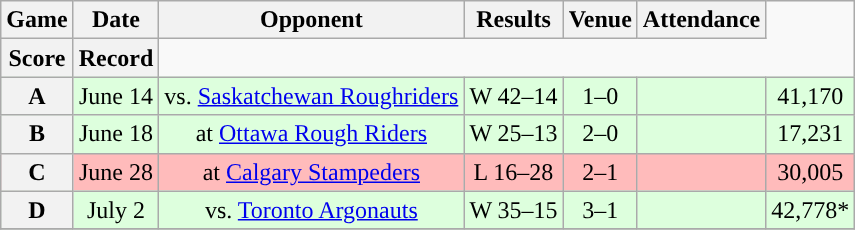<table class="wikitable" style="text-align:center">
<tr>
<th>Game</th>
<th>Date</th>
<th>Opponent</th>
<th>Results</th>
<th>Venue</th>
<th>Attendance</th>
</tr>
<tr>
<th>Score</th>
<th>Record</th>
</tr>
<tr style="background:#ddffdd">
<th>A</th>
<td>June 14</td>
<td>vs. <a href='#'>Saskatchewan Roughriders</a></td>
<td>W 42–14</td>
<td>1–0</td>
<td></td>
<td>41,170</td>
</tr>
<tr style="background:#ddffdd">
<th>B</th>
<td>June 18</td>
<td>at <a href='#'>Ottawa Rough Riders</a></td>
<td>W 25–13</td>
<td>2–0</td>
<td></td>
<td>17,231</td>
</tr>
<tr style="background:#ffbbbb">
<th>C</th>
<td>June 28</td>
<td>at <a href='#'>Calgary Stampeders</a></td>
<td>L 16–28</td>
<td>2–1</td>
<td></td>
<td>30,005</td>
</tr>
<tr style="background:#ddffdd">
<th>D</th>
<td>July 2</td>
<td>vs. <a href='#'>Toronto Argonauts</a></td>
<td>W 35–15</td>
<td>3–1</td>
<td></td>
<td>42,778*</td>
</tr>
<tr>
</tr>
</table>
